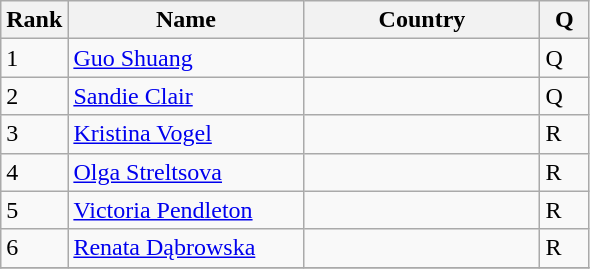<table class="wikitable">
<tr>
<th width=20>Rank</th>
<th width=150>Name</th>
<th width=150>Country</th>
<th width=25>Q</th>
</tr>
<tr>
<td>1</td>
<td><a href='#'>Guo Shuang</a></td>
<td></td>
<td>Q</td>
</tr>
<tr>
<td>2</td>
<td><a href='#'>Sandie Clair</a></td>
<td></td>
<td>Q</td>
</tr>
<tr>
<td>3</td>
<td><a href='#'>Kristina Vogel</a></td>
<td></td>
<td>R</td>
</tr>
<tr>
<td>4</td>
<td><a href='#'>Olga Streltsova</a></td>
<td></td>
<td>R</td>
</tr>
<tr>
<td>5</td>
<td><a href='#'>Victoria Pendleton</a></td>
<td></td>
<td>R</td>
</tr>
<tr>
<td>6</td>
<td><a href='#'>Renata Dąbrowska</a></td>
<td></td>
<td>R</td>
</tr>
<tr>
</tr>
</table>
